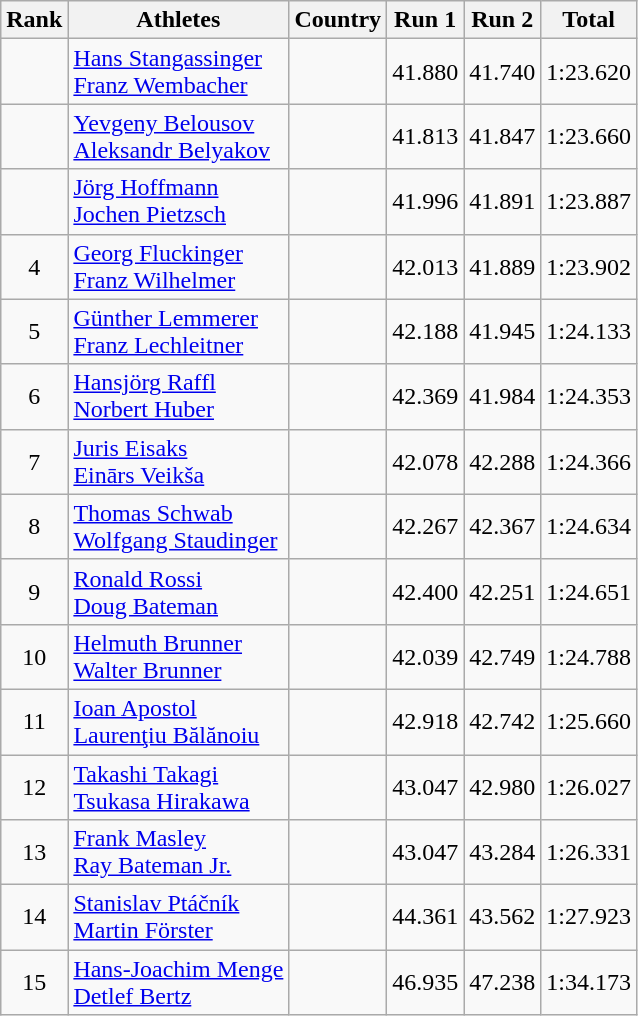<table class="wikitable sortable" style="text-align:center">
<tr>
<th>Rank</th>
<th>Athletes</th>
<th>Country</th>
<th>Run 1</th>
<th>Run 2</th>
<th>Total</th>
</tr>
<tr>
<td></td>
<td align=left><a href='#'>Hans Stangassinger</a> <br> <a href='#'>Franz Wembacher</a></td>
<td align=left></td>
<td>41.880</td>
<td>41.740</td>
<td>1:23.620</td>
</tr>
<tr>
<td></td>
<td align=left><a href='#'>Yevgeny Belousov</a> <br> <a href='#'>Aleksandr Belyakov</a></td>
<td align=left></td>
<td>41.813</td>
<td>41.847</td>
<td>1:23.660</td>
</tr>
<tr>
<td></td>
<td align=left><a href='#'>Jörg Hoffmann</a> <br> <a href='#'>Jochen Pietzsch</a></td>
<td align=left></td>
<td>41.996</td>
<td>41.891</td>
<td>1:23.887</td>
</tr>
<tr>
<td>4</td>
<td align=left><a href='#'>Georg Fluckinger</a> <br> <a href='#'>Franz Wilhelmer</a></td>
<td align=left></td>
<td>42.013</td>
<td>41.889</td>
<td>1:23.902</td>
</tr>
<tr>
<td>5</td>
<td align=left><a href='#'>Günther Lemmerer</a> <br> <a href='#'>Franz Lechleitner</a></td>
<td align=left></td>
<td>42.188</td>
<td>41.945</td>
<td>1:24.133</td>
</tr>
<tr>
<td>6</td>
<td align=left><a href='#'>Hansjörg Raffl</a> <br> <a href='#'>Norbert Huber</a></td>
<td align=left></td>
<td>42.369</td>
<td>41.984</td>
<td>1:24.353</td>
</tr>
<tr>
<td>7</td>
<td align=left><a href='#'>Juris Eisaks</a> <br> <a href='#'>Einārs Veikša</a></td>
<td align=left></td>
<td>42.078</td>
<td>42.288</td>
<td>1:24.366</td>
</tr>
<tr>
<td>8</td>
<td align=left><a href='#'>Thomas Schwab</a> <br> <a href='#'>Wolfgang Staudinger</a></td>
<td align=left></td>
<td>42.267</td>
<td>42.367</td>
<td>1:24.634</td>
</tr>
<tr>
<td>9</td>
<td align=left><a href='#'>Ronald Rossi</a> <br> <a href='#'>Doug Bateman</a></td>
<td align=left></td>
<td>42.400</td>
<td>42.251</td>
<td>1:24.651</td>
</tr>
<tr>
<td>10</td>
<td align=left><a href='#'>Helmuth Brunner</a> <br> <a href='#'>Walter Brunner</a></td>
<td align=left></td>
<td>42.039</td>
<td>42.749</td>
<td>1:24.788</td>
</tr>
<tr>
<td>11</td>
<td align=left><a href='#'>Ioan Apostol</a> <br> <a href='#'>Laurenţiu Bălănoiu</a></td>
<td align=left></td>
<td>42.918</td>
<td>42.742</td>
<td>1:25.660</td>
</tr>
<tr>
<td>12</td>
<td align=left><a href='#'>Takashi Takagi</a> <br> <a href='#'>Tsukasa Hirakawa</a></td>
<td align=left></td>
<td>43.047</td>
<td>42.980</td>
<td>1:26.027</td>
</tr>
<tr>
<td>13</td>
<td align=left><a href='#'>Frank Masley</a> <br> <a href='#'>Ray Bateman Jr.</a></td>
<td align=left></td>
<td>43.047</td>
<td>43.284</td>
<td>1:26.331</td>
</tr>
<tr>
<td>14</td>
<td align=left><a href='#'>Stanislav Ptáčník</a> <br> <a href='#'>Martin Förster</a></td>
<td align=left></td>
<td>44.361</td>
<td>43.562</td>
<td>1:27.923</td>
</tr>
<tr>
<td>15</td>
<td align=left><a href='#'>Hans-Joachim Menge</a> <br> <a href='#'>Detlef Bertz</a></td>
<td align=left></td>
<td>46.935</td>
<td>47.238</td>
<td>1:34.173</td>
</tr>
</table>
